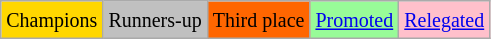<table class="wikitable">
<tr>
<td bgcolor=gold><small>Champions</small></td>
<td bgcolor=silver><small>Runners-up</small></td>
<td bgcolor=ff6600><small>Third place</small></td>
<td bgcolor=palegreen><small><a href='#'>Promoted</a></small></td>
<td bgcolor=pink><small><a href='#'>Relegated</a></small></td>
</tr>
</table>
